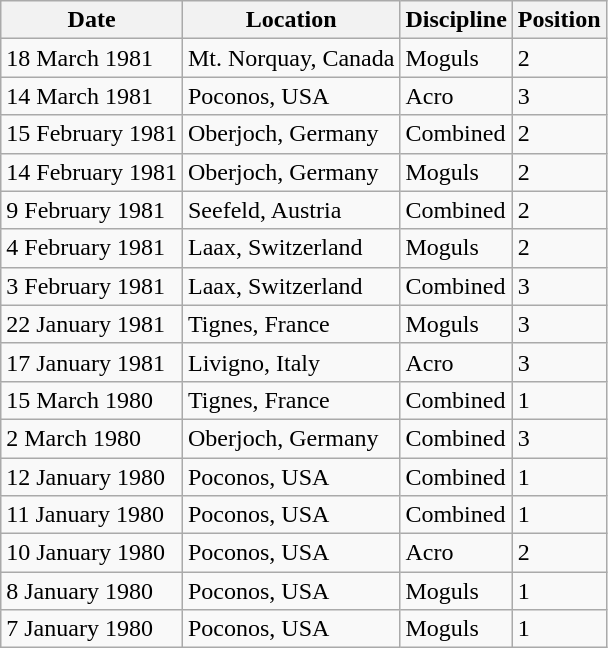<table class="wikitable sortable">
<tr>
<th>Date</th>
<th>Location</th>
<th>Discipline</th>
<th>Position</th>
</tr>
<tr>
<td>18 March 1981</td>
<td>Mt. Norquay, Canada</td>
<td>Moguls</td>
<td>2</td>
</tr>
<tr>
<td>14 March 1981</td>
<td>Poconos, USA</td>
<td>Acro</td>
<td>3</td>
</tr>
<tr>
<td>15 February 1981</td>
<td>Oberjoch, Germany</td>
<td>Combined</td>
<td>2</td>
</tr>
<tr>
<td>14 February 1981</td>
<td>Oberjoch, Germany</td>
<td>Moguls</td>
<td>2</td>
</tr>
<tr>
<td>9 February 1981</td>
<td>Seefeld, Austria</td>
<td>Combined</td>
<td>2</td>
</tr>
<tr>
<td>4 February 1981</td>
<td>Laax, Switzerland</td>
<td>Moguls</td>
<td>2</td>
</tr>
<tr>
<td>3 February 1981</td>
<td>Laax, Switzerland</td>
<td>Combined</td>
<td>3</td>
</tr>
<tr>
<td>22 January 1981</td>
<td>Tignes, France</td>
<td>Moguls</td>
<td>3</td>
</tr>
<tr>
<td>17 January 1981</td>
<td>Livigno, Italy</td>
<td>Acro</td>
<td>3</td>
</tr>
<tr>
<td>15 March 1980</td>
<td>Tignes, France</td>
<td>Combined</td>
<td>1</td>
</tr>
<tr>
<td>2 March 1980</td>
<td>Oberjoch, Germany</td>
<td>Combined</td>
<td>3</td>
</tr>
<tr>
<td>12 January 1980</td>
<td>Poconos, USA</td>
<td>Combined</td>
<td>1</td>
</tr>
<tr>
<td>11 January 1980</td>
<td>Poconos, USA</td>
<td>Combined</td>
<td>1</td>
</tr>
<tr>
<td>10 January 1980</td>
<td>Poconos, USA</td>
<td>Acro</td>
<td>2</td>
</tr>
<tr>
<td>8 January 1980</td>
<td>Poconos, USA</td>
<td>Moguls</td>
<td>1</td>
</tr>
<tr>
<td>7 January 1980</td>
<td>Poconos, USA</td>
<td>Moguls</td>
<td>1</td>
</tr>
</table>
